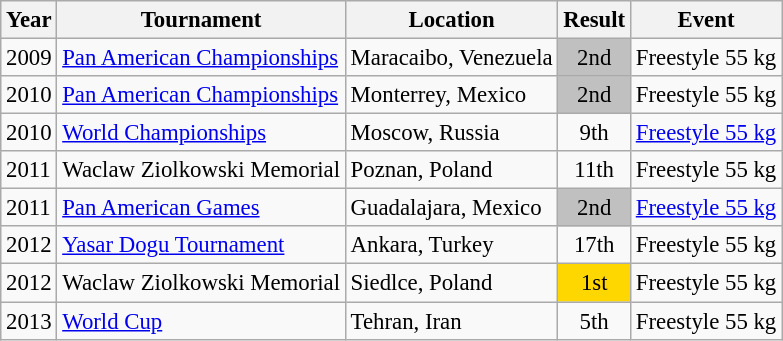<table class="wikitable" style="font-size:95%;">
<tr>
<th>Year</th>
<th>Tournament</th>
<th>Location</th>
<th>Result</th>
<th>Event</th>
</tr>
<tr>
<td>2009</td>
<td><a href='#'>Pan American Championships</a></td>
<td>Maracaibo, Venezuela</td>
<td align="center" bgcolor="silver">2nd</td>
<td>Freestyle 55 kg</td>
</tr>
<tr>
<td>2010</td>
<td><a href='#'>Pan American Championships</a></td>
<td>Monterrey, Mexico</td>
<td align="center" bgcolor="silver">2nd</td>
<td>Freestyle 55 kg</td>
</tr>
<tr>
<td>2010</td>
<td><a href='#'>World Championships</a></td>
<td>Moscow, Russia</td>
<td align="center">9th</td>
<td><a href='#'>Freestyle 55 kg</a></td>
</tr>
<tr>
<td>2011</td>
<td>Waclaw Ziolkowski Memorial</td>
<td>Poznan, Poland</td>
<td align="center">11th</td>
<td>Freestyle 55 kg</td>
</tr>
<tr>
<td>2011</td>
<td><a href='#'>Pan American Games</a></td>
<td>Guadalajara, Mexico</td>
<td align="center" bgcolor="silver">2nd</td>
<td><a href='#'>Freestyle 55 kg</a></td>
</tr>
<tr>
<td>2012</td>
<td><a href='#'>Yasar Dogu Tournament</a></td>
<td>Ankara, Turkey</td>
<td align="center">17th</td>
<td>Freestyle 55 kg</td>
</tr>
<tr>
<td>2012</td>
<td>Waclaw Ziolkowski Memorial</td>
<td>Siedlce, Poland</td>
<td align="center" bgcolor="gold">1st</td>
<td>Freestyle 55 kg</td>
</tr>
<tr>
<td>2013</td>
<td><a href='#'>World Cup</a></td>
<td>Tehran, Iran</td>
<td align="center">5th</td>
<td>Freestyle 55 kg</td>
</tr>
</table>
